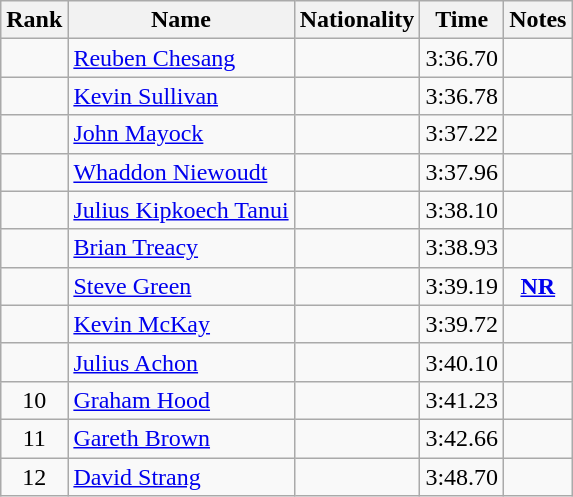<table class="wikitable sortable" style=" text-align:center">
<tr>
<th>Rank</th>
<th>Name</th>
<th>Nationality</th>
<th>Time</th>
<th>Notes</th>
</tr>
<tr>
<td></td>
<td align=left><a href='#'>Reuben Chesang</a></td>
<td align=left></td>
<td>3:36.70</td>
<td></td>
</tr>
<tr>
<td></td>
<td align=left><a href='#'>Kevin Sullivan</a></td>
<td align=left></td>
<td>3:36.78</td>
<td></td>
</tr>
<tr>
<td></td>
<td align=left><a href='#'>John Mayock</a></td>
<td align=left></td>
<td>3:37.22</td>
<td></td>
</tr>
<tr>
<td></td>
<td align=left><a href='#'>Whaddon Niewoudt</a></td>
<td align=left></td>
<td>3:37.96</td>
<td></td>
</tr>
<tr>
<td></td>
<td align=left><a href='#'>Julius Kipkoech Tanui</a></td>
<td align=left></td>
<td>3:38.10</td>
<td></td>
</tr>
<tr>
<td></td>
<td align=left><a href='#'>Brian Treacy</a></td>
<td align=left></td>
<td>3:38.93</td>
<td></td>
</tr>
<tr>
<td></td>
<td align=left><a href='#'>Steve Green</a></td>
<td align=left></td>
<td>3:39.19</td>
<td><strong><a href='#'>NR</a></strong></td>
</tr>
<tr>
<td></td>
<td align=left><a href='#'>Kevin McKay</a></td>
<td align=left></td>
<td>3:39.72</td>
<td></td>
</tr>
<tr>
<td></td>
<td align=left><a href='#'>Julius Achon</a></td>
<td align=left></td>
<td>3:40.10</td>
<td></td>
</tr>
<tr>
<td>10</td>
<td align=left><a href='#'>Graham Hood</a></td>
<td align=left></td>
<td>3:41.23</td>
<td></td>
</tr>
<tr>
<td>11</td>
<td align=left><a href='#'>Gareth Brown</a></td>
<td align=left></td>
<td>3:42.66</td>
<td></td>
</tr>
<tr>
<td>12</td>
<td align=left><a href='#'>David Strang</a></td>
<td align=left></td>
<td>3:48.70</td>
<td></td>
</tr>
</table>
